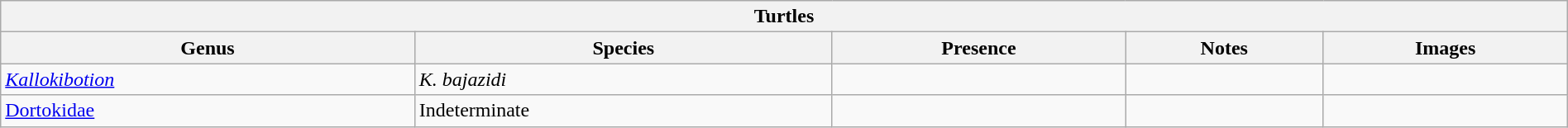<table class="wikitable" align="center" width="100%">
<tr>
<th colspan="5" align="center"><strong>Turtles</strong></th>
</tr>
<tr>
<th>Genus</th>
<th>Species</th>
<th>Presence</th>
<th>Notes</th>
<th>Images</th>
</tr>
<tr>
<td><em><a href='#'>Kallokibotion</a></em></td>
<td><em>K. bajazidi</em></td>
<td></td>
<td></td>
<td></td>
</tr>
<tr>
<td><a href='#'>Dortokidae</a></td>
<td>Indeterminate</td>
<td></td>
<td></td>
<td></td>
</tr>
</table>
